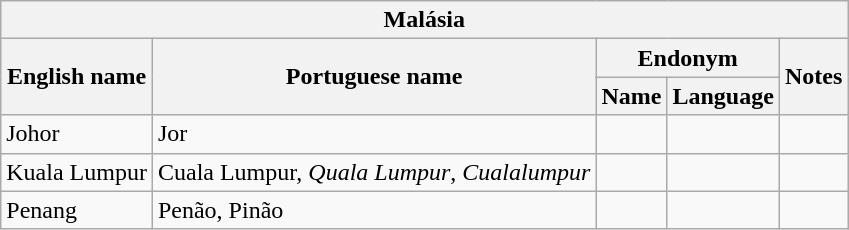<table class="wikitable sortable">
<tr>
<th colspan="5"> Malásia</th>
</tr>
<tr>
<th rowspan="2">English name</th>
<th rowspan="2">Portuguese name</th>
<th colspan="2">Endonym</th>
<th rowspan="2">Notes</th>
</tr>
<tr>
<th>Name</th>
<th>Language</th>
</tr>
<tr>
<td>Johor</td>
<td>Jor</td>
<td></td>
<td></td>
<td></td>
</tr>
<tr>
<td>Kuala Lumpur</td>
<td>Cuala Lumpur, <em>Quala Lumpur</em>, <em>Cualalumpur</em></td>
<td></td>
<td></td>
<td></td>
</tr>
<tr>
<td>Penang</td>
<td>Penão, Pinão</td>
<td></td>
<td></td>
<td></td>
</tr>
</table>
